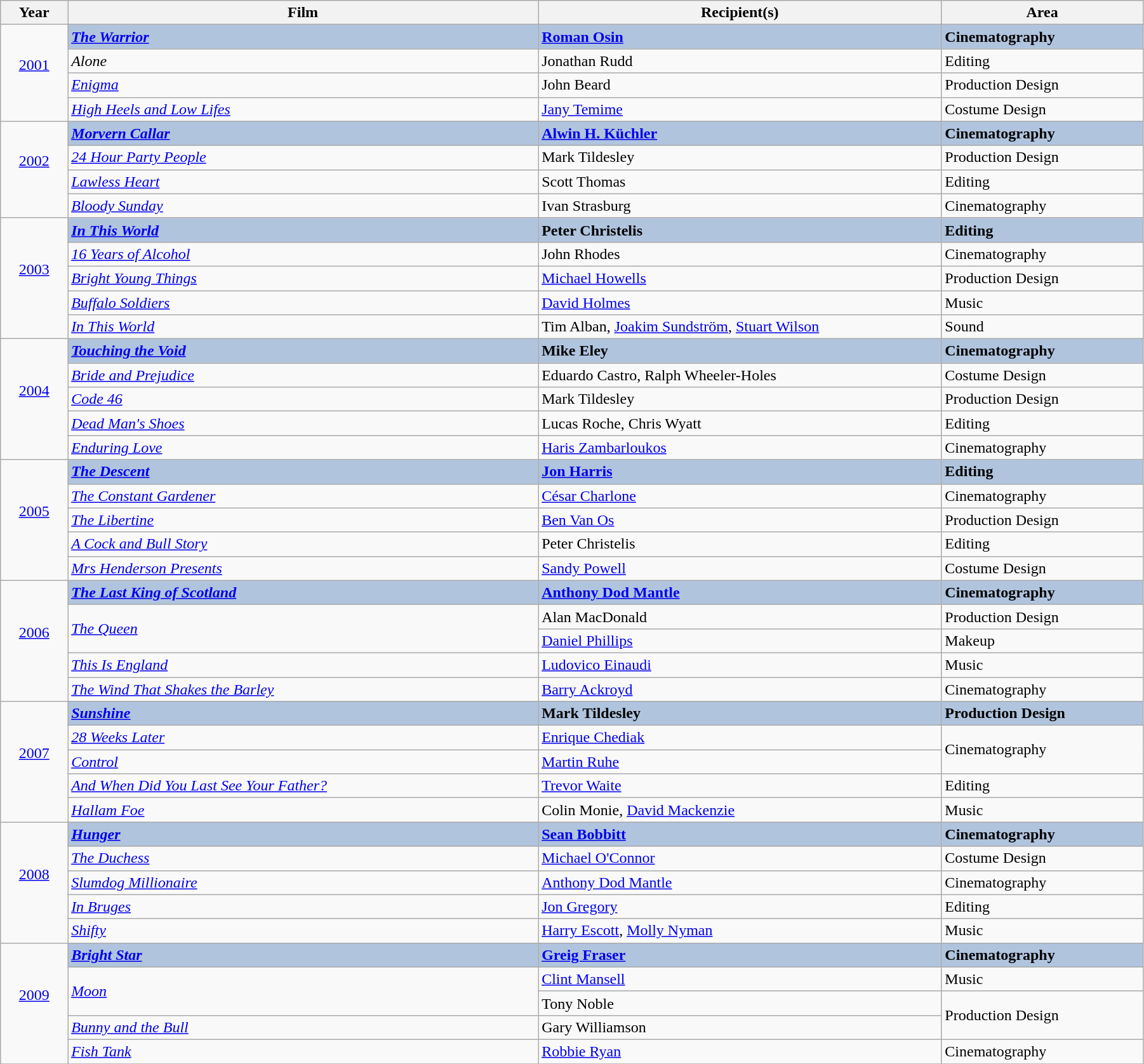<table class="wikitable" width="95%" cellpadding="5">
<tr>
<th width="5%">Year</th>
<th width="35%">Film</th>
<th width="30%">Recipient(s)</th>
<th width="15%">Area</th>
</tr>
<tr>
<td rowspan="4" style="text-align:center;"><a href='#'>2001</a><br><br></td>
<td style="background:#B0C4DE;"><strong><em><a href='#'>The Warrior</a></em></strong></td>
<td style="background:#B0C4DE;"><strong><a href='#'>Roman Osin</a></strong></td>
<td style="background:#B0C4DE;"><strong>Cinematography</strong></td>
</tr>
<tr>
<td><em>Alone</em></td>
<td>Jonathan Rudd</td>
<td>Editing</td>
</tr>
<tr>
<td><em><a href='#'>Enigma</a></em></td>
<td>John Beard</td>
<td>Production Design</td>
</tr>
<tr>
<td><em><a href='#'>High Heels and Low Lifes</a></em></td>
<td><a href='#'>Jany Temime</a></td>
<td>Costume Design</td>
</tr>
<tr>
<td rowspan="4" style="text-align:center;"><a href='#'>2002</a><br><br></td>
<td style="background:#B0C4DE;"><strong><em><a href='#'>Morvern Callar</a></em></strong></td>
<td style="background:#B0C4DE;"><strong><a href='#'>Alwin H. Küchler</a></strong></td>
<td style="background:#B0C4DE;"><strong>Cinematography</strong></td>
</tr>
<tr>
<td><em><a href='#'>24 Hour Party People</a></em></td>
<td>Mark Tildesley</td>
<td>Production Design</td>
</tr>
<tr>
<td><em><a href='#'>Lawless Heart</a></em></td>
<td>Scott Thomas</td>
<td>Editing</td>
</tr>
<tr>
<td><em><a href='#'>Bloody Sunday</a></em></td>
<td>Ivan Strasburg</td>
<td>Cinematography</td>
</tr>
<tr>
<td rowspan="5" style="text-align:center;"><a href='#'>2003</a><br><br></td>
<td style="background:#B0C4DE;"><strong><em><a href='#'>In This World</a></em></strong></td>
<td style="background:#B0C4DE;"><strong>Peter Christelis</strong></td>
<td style="background:#B0C4DE;"><strong>Editing</strong></td>
</tr>
<tr>
<td><em><a href='#'>16 Years of Alcohol</a></em></td>
<td>John Rhodes</td>
<td>Cinematography</td>
</tr>
<tr>
<td><em><a href='#'>Bright Young Things</a></em></td>
<td><a href='#'>Michael Howells</a></td>
<td>Production Design</td>
</tr>
<tr>
<td><em><a href='#'>Buffalo Soldiers</a></em></td>
<td><a href='#'>David Holmes</a></td>
<td>Music</td>
</tr>
<tr>
<td><em><a href='#'>In This World</a></em></td>
<td>Tim Alban, <a href='#'>Joakim Sundström</a>, <a href='#'>Stuart Wilson</a></td>
<td>Sound</td>
</tr>
<tr>
<td rowspan="5" style="text-align:center;"><a href='#'>2004</a><br><br></td>
<td style="background:#B0C4DE;"><strong><em><a href='#'>Touching the Void</a></em></strong></td>
<td style="background:#B0C4DE;"><strong>Mike Eley</strong></td>
<td style="background:#B0C4DE;"><strong>Cinematography</strong></td>
</tr>
<tr>
<td><em><a href='#'>Bride and Prejudice</a></em></td>
<td>Eduardo Castro, Ralph Wheeler-Holes</td>
<td>Costume Design</td>
</tr>
<tr>
<td><em><a href='#'>Code 46</a></em></td>
<td>Mark Tildesley</td>
<td>Production Design</td>
</tr>
<tr>
<td><em><a href='#'>Dead Man's Shoes</a></em></td>
<td>Lucas Roche, Chris Wyatt</td>
<td>Editing</td>
</tr>
<tr>
<td><em><a href='#'>Enduring Love</a></em></td>
<td><a href='#'>Haris Zambarloukos</a></td>
<td>Cinematography</td>
</tr>
<tr>
<td rowspan="5" style="text-align:center;"><a href='#'>2005</a><br><br></td>
<td style="background:#B0C4DE;"><strong><em><a href='#'>The Descent</a></em></strong></td>
<td style="background:#B0C4DE;"><strong><a href='#'>Jon Harris</a></strong></td>
<td style="background:#B0C4DE;"><strong>Editing</strong></td>
</tr>
<tr>
<td><em><a href='#'>The Constant Gardener</a></em></td>
<td><a href='#'>César Charlone</a></td>
<td>Cinematography</td>
</tr>
<tr>
<td><em><a href='#'>The Libertine</a></em></td>
<td><a href='#'>Ben Van Os</a></td>
<td>Production Design</td>
</tr>
<tr>
<td><em><a href='#'>A Cock and Bull Story</a></em></td>
<td>Peter Christelis</td>
<td>Editing</td>
</tr>
<tr>
<td><em><a href='#'>Mrs Henderson Presents</a></em></td>
<td><a href='#'>Sandy Powell</a></td>
<td>Costume Design</td>
</tr>
<tr>
<td rowspan="5" style="text-align:center;"><a href='#'>2006</a><br><br></td>
<td style="background:#B0C4DE;"><strong><em><a href='#'>The Last King of Scotland</a></em></strong></td>
<td style="background:#B0C4DE;"><strong><a href='#'>Anthony Dod Mantle</a></strong></td>
<td style="background:#B0C4DE;"><strong>Cinematography</strong></td>
</tr>
<tr>
<td rowspan="2"><em><a href='#'>The Queen</a></em></td>
<td>Alan MacDonald</td>
<td>Production Design</td>
</tr>
<tr>
<td><a href='#'>Daniel Phillips</a></td>
<td>Makeup</td>
</tr>
<tr>
<td><em><a href='#'>This Is England</a></em></td>
<td><a href='#'>Ludovico Einaudi</a></td>
<td>Music</td>
</tr>
<tr>
<td><em><a href='#'>The Wind That Shakes the Barley</a></em></td>
<td><a href='#'>Barry Ackroyd</a></td>
<td>Cinematography</td>
</tr>
<tr>
<td rowspan="5" style="text-align:center;"><a href='#'>2007</a><br><br></td>
<td style="background:#B0C4DE;"><strong><em><a href='#'>Sunshine</a></em></strong></td>
<td style="background:#B0C4DE;"><strong>Mark Tildesley</strong></td>
<td style="background:#B0C4DE;"><strong>Production Design</strong></td>
</tr>
<tr>
<td><em><a href='#'>28 Weeks Later</a></em></td>
<td><a href='#'>Enrique Chediak</a></td>
<td rowspan="2">Cinematography</td>
</tr>
<tr>
<td><em><a href='#'>Control</a></em></td>
<td><a href='#'>Martin Ruhe</a></td>
</tr>
<tr>
<td><em><a href='#'>And When Did You Last See Your Father?</a></em></td>
<td><a href='#'>Trevor Waite</a></td>
<td>Editing</td>
</tr>
<tr>
<td><em><a href='#'>Hallam Foe</a></em></td>
<td>Colin Monie, <a href='#'>David Mackenzie</a></td>
<td>Music</td>
</tr>
<tr>
<td rowspan="5" style="text-align:center;"><a href='#'>2008</a><br><br></td>
<td style="background:#B0C4DE;"><strong><em><a href='#'>Hunger</a></em></strong></td>
<td style="background:#B0C4DE;"><strong><a href='#'>Sean Bobbitt</a></strong></td>
<td style="background:#B0C4DE;"><strong>Cinematography</strong></td>
</tr>
<tr>
<td><em><a href='#'>The Duchess</a></em></td>
<td><a href='#'>Michael O'Connor</a></td>
<td>Costume Design</td>
</tr>
<tr>
<td><em><a href='#'>Slumdog Millionaire</a></em></td>
<td><a href='#'>Anthony Dod Mantle</a></td>
<td>Cinematography</td>
</tr>
<tr>
<td><em><a href='#'>In Bruges</a></em></td>
<td><a href='#'>Jon Gregory</a></td>
<td>Editing</td>
</tr>
<tr>
<td><em><a href='#'>Shifty</a></em></td>
<td><a href='#'>Harry Escott</a>, <a href='#'>Molly Nyman</a></td>
<td>Music</td>
</tr>
<tr>
<td rowspan="5" style="text-align:center;"><a href='#'>2009</a><br><br></td>
<td style="background:#B0C4DE;"><strong><em><a href='#'>Bright Star</a></em></strong></td>
<td style="background:#B0C4DE;"><strong><a href='#'>Greig Fraser</a></strong></td>
<td style="background:#B0C4DE;"><strong>Cinematography</strong></td>
</tr>
<tr>
<td rowspan="2"><em><a href='#'>Moon</a></em></td>
<td><a href='#'>Clint Mansell</a></td>
<td>Music</td>
</tr>
<tr>
<td>Tony Noble</td>
<td rowspan="2">Production Design</td>
</tr>
<tr>
<td><em><a href='#'>Bunny and the Bull</a></em></td>
<td>Gary Williamson</td>
</tr>
<tr>
<td><em><a href='#'>Fish Tank</a></em></td>
<td><a href='#'>Robbie Ryan</a></td>
<td>Cinematography</td>
</tr>
<tr>
</tr>
</table>
